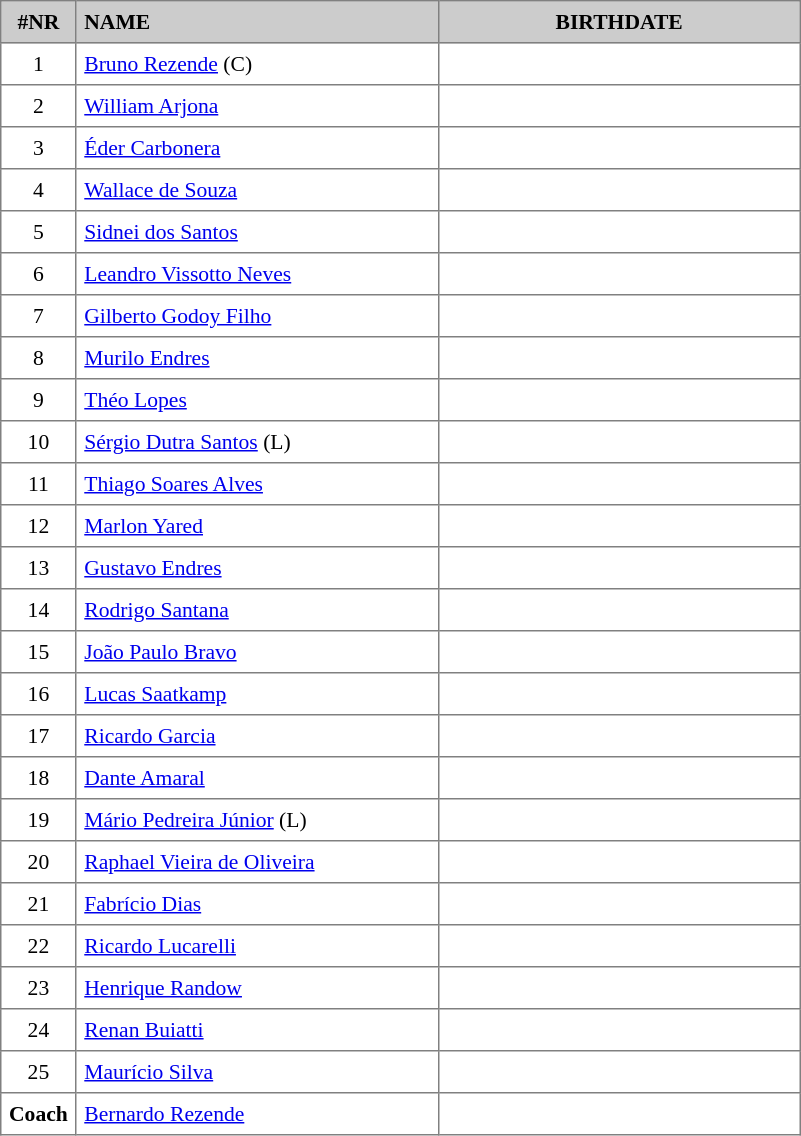<table border="1" cellspacing="2" cellpadding="5" style="border-collapse: collapse; font-size: 90%;">
<tr style="background:#ccc;">
<th>#NR</th>
<th style="text-align:left; width:16em;">NAME</th>
<th style="text-align:center; width:16em;">BIRTHDATE</th>
</tr>
<tr>
<td style="text-align:center;">1</td>
<td><a href='#'>Bruno Rezende</a> (C)</td>
<td align="center"></td>
</tr>
<tr>
<td style="text-align:center;">2</td>
<td><a href='#'>William Arjona</a></td>
<td align="center"></td>
</tr>
<tr>
<td style="text-align:center;">3</td>
<td><a href='#'>Éder Carbonera</a></td>
<td align="center"></td>
</tr>
<tr>
<td style="text-align:center;">4</td>
<td><a href='#'>Wallace de Souza</a></td>
<td align="center"></td>
</tr>
<tr>
<td style="text-align:center;">5</td>
<td><a href='#'>Sidnei dos Santos</a></td>
<td align="center"></td>
</tr>
<tr>
<td style="text-align:center;">6</td>
<td><a href='#'>Leandro Vissotto Neves</a></td>
<td align="center"></td>
</tr>
<tr>
<td style="text-align:center;">7</td>
<td><a href='#'>Gilberto Godoy Filho</a></td>
<td align="center"></td>
</tr>
<tr>
<td style="text-align:center;">8</td>
<td><a href='#'>Murilo Endres</a></td>
<td align="center"></td>
</tr>
<tr>
<td style="text-align:center;">9</td>
<td><a href='#'>Théo Lopes</a></td>
<td align="center"></td>
</tr>
<tr>
<td style="text-align:center;">10</td>
<td><a href='#'>Sérgio Dutra Santos</a> (L)</td>
<td align="center"></td>
</tr>
<tr>
<td style="text-align:center;">11</td>
<td><a href='#'>Thiago Soares Alves</a></td>
<td align="center"></td>
</tr>
<tr>
<td style="text-align:center;">12</td>
<td><a href='#'>Marlon Yared</a></td>
<td align="center"></td>
</tr>
<tr>
<td style="text-align:center;">13</td>
<td><a href='#'>Gustavo Endres</a></td>
<td align="center"></td>
</tr>
<tr>
<td style="text-align:center;">14</td>
<td><a href='#'>Rodrigo Santana</a></td>
<td align="center"></td>
</tr>
<tr>
<td style="text-align:center;">15</td>
<td><a href='#'>João Paulo Bravo</a></td>
<td align="center"></td>
</tr>
<tr>
<td style="text-align:center;">16</td>
<td><a href='#'>Lucas Saatkamp</a></td>
<td align="center"></td>
</tr>
<tr>
<td style="text-align:center;">17</td>
<td><a href='#'>Ricardo Garcia</a></td>
<td align="center"></td>
</tr>
<tr>
<td style="text-align:center;">18</td>
<td><a href='#'>Dante Amaral</a></td>
<td align="center"></td>
</tr>
<tr>
<td style="text-align:center;">19</td>
<td><a href='#'>Mário Pedreira Júnior</a> (L)</td>
<td align="center"></td>
</tr>
<tr>
<td style="text-align:center;">20</td>
<td><a href='#'>Raphael Vieira de Oliveira</a></td>
<td align="center"></td>
</tr>
<tr>
<td style="text-align:center;">21</td>
<td><a href='#'>Fabrício Dias</a></td>
<td align="center"></td>
</tr>
<tr>
<td style="text-align:center;">22</td>
<td><a href='#'>Ricardo Lucarelli</a></td>
<td align="center"></td>
</tr>
<tr>
<td style="text-align:center;">23</td>
<td><a href='#'>Henrique Randow</a></td>
<td align="center"></td>
</tr>
<tr>
<td style="text-align:center;">24</td>
<td><a href='#'>Renan Buiatti</a></td>
<td align="center"></td>
</tr>
<tr>
<td style="text-align:center;">25</td>
<td><a href='#'>Maurício Silva</a></td>
<td align="center"></td>
</tr>
<tr>
<td style="text-align:center;"><strong>Coach</strong></td>
<td><a href='#'>Bernardo Rezende</a></td>
<td align="center"></td>
</tr>
</table>
